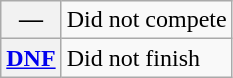<table class="wikitable">
<tr>
<th scope="row">—</th>
<td>Did not compete</td>
</tr>
<tr>
<th scope="row"><a href='#'>DNF</a></th>
<td>Did not finish</td>
</tr>
</table>
